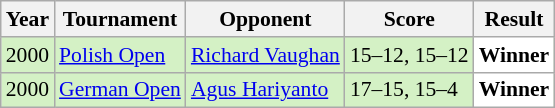<table class="sortable wikitable" style="font-size: 90%;">
<tr>
<th>Year</th>
<th>Tournament</th>
<th>Opponent</th>
<th>Score</th>
<th>Result</th>
</tr>
<tr style="background:#D4F1C5">
<td align="center">2000</td>
<td align="left"><a href='#'>Polish Open</a></td>
<td align="left"> <a href='#'>Richard Vaughan</a></td>
<td align="left">15–12, 15–12</td>
<td style="text-align:left; background:white"> <strong>Winner</strong></td>
</tr>
<tr style="background:#D4F1C5">
<td align="center">2000</td>
<td align="left"><a href='#'>German Open</a></td>
<td align="left"> <a href='#'>Agus Hariyanto</a></td>
<td align="left">17–15, 15–4</td>
<td style="text-align:left; background:white"> <strong>Winner</strong></td>
</tr>
</table>
